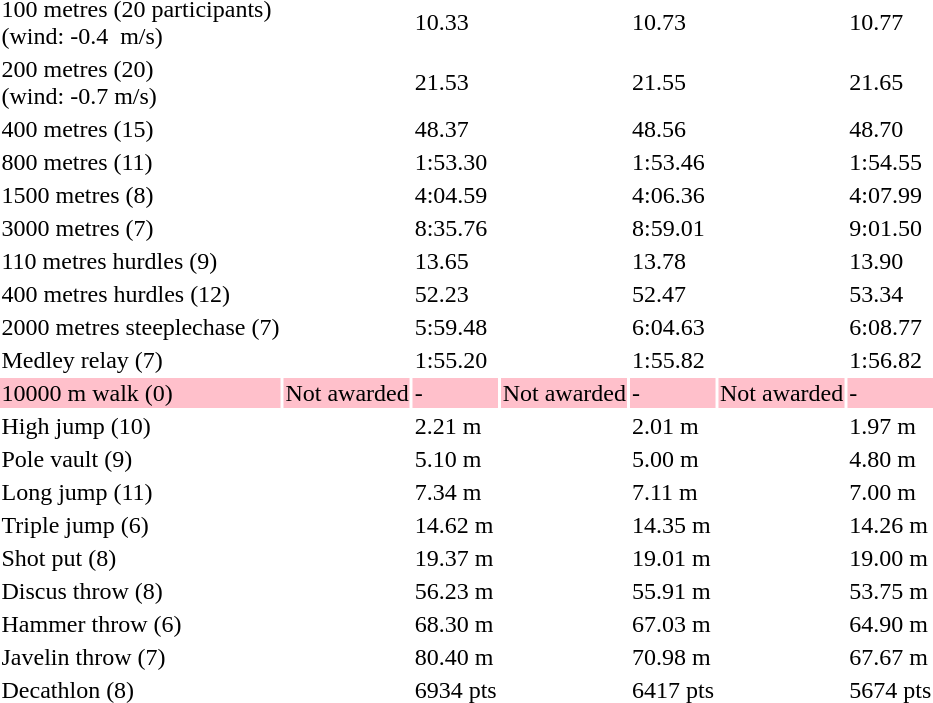<table>
<tr>
<td>100 metres (20 participants)<br>(wind: -0.4  m/s)</td>
<td></td>
<td>10.33 </td>
<td></td>
<td>10.73</td>
<td></td>
<td>10.77</td>
</tr>
<tr>
<td>200 metres (20)<br>(wind: -0.7 m/s)</td>
<td></td>
<td>21.53</td>
<td></td>
<td>21.55</td>
<td></td>
<td>21.65</td>
</tr>
<tr>
<td>400 metres (15)</td>
<td></td>
<td>48.37</td>
<td></td>
<td>48.56</td>
<td></td>
<td>48.70</td>
</tr>
<tr>
<td>800 metres (11)</td>
<td></td>
<td>1:53.30</td>
<td></td>
<td>1:53.46</td>
<td></td>
<td>1:54.55</td>
</tr>
<tr>
<td>1500 metres (8)</td>
<td></td>
<td>4:04.59</td>
<td></td>
<td>4:06.36</td>
<td></td>
<td>4:07.99</td>
</tr>
<tr>
<td>3000 metres (7)</td>
<td></td>
<td>8:35.76</td>
<td></td>
<td>8:59.01</td>
<td></td>
<td>9:01.50</td>
</tr>
<tr>
<td>110 metres hurdles (9)</td>
<td></td>
<td>13.65</td>
<td></td>
<td>13.78</td>
<td></td>
<td>13.90</td>
</tr>
<tr>
<td>400 metres hurdles (12)</td>
<td></td>
<td>52.23</td>
<td></td>
<td>52.47</td>
<td></td>
<td>53.34</td>
</tr>
<tr>
<td>2000 metres steeplechase (7)</td>
<td></td>
<td>5:59.48</td>
<td></td>
<td>6:04.63</td>
<td></td>
<td>6:08.77</td>
</tr>
<tr>
<td>Medley relay (7)</td>
<td></td>
<td>1:55.20</td>
<td></td>
<td>1:55.82</td>
<td></td>
<td>1:56.82</td>
</tr>
<tr bgcolor=pink>
<td>10000 m walk (0)</td>
<td>Not awarded</td>
<td>-</td>
<td>Not awarded</td>
<td>-</td>
<td>Not awarded</td>
<td>-</td>
</tr>
<tr>
<td>High jump (10)</td>
<td></td>
<td>2.21 m</td>
<td></td>
<td>2.01 m</td>
<td></td>
<td>1.97 m</td>
</tr>
<tr>
<td>Pole vault (9)</td>
<td></td>
<td>5.10 m</td>
<td></td>
<td>5.00 m</td>
<td></td>
<td>4.80 m</td>
</tr>
<tr>
<td>Long jump (11)</td>
<td></td>
<td>7.34 m</td>
<td></td>
<td>7.11 m</td>
<td></td>
<td>7.00 m</td>
</tr>
<tr>
<td>Triple jump (6)</td>
<td></td>
<td>14.62 m</td>
<td></td>
<td>14.35 m</td>
<td></td>
<td>14.26 m</td>
</tr>
<tr>
<td>Shot put (8)</td>
<td></td>
<td>19.37 m</td>
<td></td>
<td>19.01 m</td>
<td></td>
<td>19.00 m</td>
</tr>
<tr>
<td>Discus throw (8)</td>
<td></td>
<td>56.23 m</td>
<td></td>
<td>55.91 m</td>
<td></td>
<td>53.75 m</td>
</tr>
<tr>
<td>Hammer throw (6)</td>
<td></td>
<td>68.30 m</td>
<td></td>
<td>67.03 m</td>
<td></td>
<td>64.90 m</td>
</tr>
<tr>
<td>Javelin throw (7)</td>
<td></td>
<td>80.40 m</td>
<td></td>
<td>70.98 m</td>
<td></td>
<td>67.67 m</td>
</tr>
<tr>
<td>Decathlon (8)</td>
<td></td>
<td>6934 pts</td>
<td></td>
<td>6417 pts</td>
<td></td>
<td>5674 pts</td>
</tr>
</table>
